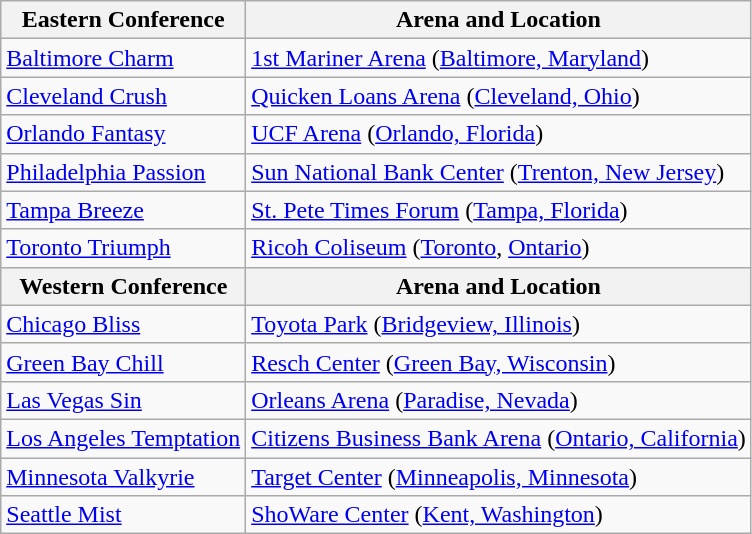<table class="wikitable">
<tr>
<th>Eastern Conference</th>
<th>Arena and Location</th>
</tr>
<tr>
<td><a href='#'>Baltimore Charm</a></td>
<td><a href='#'>1st Mariner Arena</a> (<a href='#'>Baltimore, Maryland</a>)</td>
</tr>
<tr>
<td><a href='#'>Cleveland Crush</a></td>
<td><a href='#'>Quicken Loans Arena</a> (<a href='#'>Cleveland, Ohio</a>)</td>
</tr>
<tr>
<td><a href='#'>Orlando Fantasy</a></td>
<td><a href='#'>UCF Arena</a> (<a href='#'>Orlando, Florida</a>)</td>
</tr>
<tr>
<td><a href='#'>Philadelphia Passion</a></td>
<td><a href='#'>Sun National Bank Center</a> (<a href='#'>Trenton, New Jersey</a>)</td>
</tr>
<tr>
<td><a href='#'>Tampa Breeze</a></td>
<td><a href='#'>St. Pete Times Forum</a> (<a href='#'>Tampa, Florida</a>)</td>
</tr>
<tr>
<td><a href='#'>Toronto Triumph</a></td>
<td><a href='#'>Ricoh Coliseum</a> (<a href='#'>Toronto</a>, <a href='#'>Ontario</a>)</td>
</tr>
<tr>
<th>Western Conference</th>
<th>Arena and Location</th>
</tr>
<tr>
<td><a href='#'>Chicago Bliss</a></td>
<td><a href='#'>Toyota Park</a> (<a href='#'>Bridgeview, Illinois</a>)</td>
</tr>
<tr>
<td><a href='#'>Green Bay Chill</a></td>
<td><a href='#'>Resch Center</a> (<a href='#'>Green Bay, Wisconsin</a>)</td>
</tr>
<tr>
<td><a href='#'>Las Vegas Sin</a></td>
<td><a href='#'>Orleans Arena</a> (<a href='#'>Paradise, Nevada</a>)</td>
</tr>
<tr>
<td><a href='#'>Los Angeles Temptation</a></td>
<td><a href='#'>Citizens Business Bank Arena</a> (<a href='#'>Ontario, California</a>)</td>
</tr>
<tr>
<td><a href='#'>Minnesota Valkyrie</a></td>
<td><a href='#'>Target Center</a> (<a href='#'>Minneapolis, Minnesota</a>)</td>
</tr>
<tr>
<td><a href='#'>Seattle Mist</a></td>
<td><a href='#'>ShoWare Center</a> (<a href='#'>Kent, Washington</a>)</td>
</tr>
</table>
